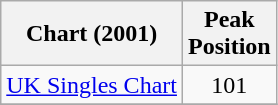<table class="wikitable">
<tr>
<th align="left">Chart (2001)</th>
<th align="left">Peak<br>Position</th>
</tr>
<tr>
<td align="left"><a href='#'>UK Singles Chart</a></td>
<td align="center">101</td>
</tr>
<tr>
</tr>
</table>
